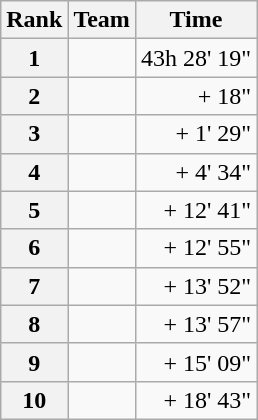<table class="wikitable">
<tr>
<th scope="col">Rank</th>
<th scope="col">Team</th>
<th scope="col">Time</th>
</tr>
<tr>
<th scope="row">1</th>
<td> </td>
<td align="right">43h 28' 19"</td>
</tr>
<tr>
<th scope="row">2</th>
<td> </td>
<td align="right">+ 18"</td>
</tr>
<tr>
<th scope="row">3</th>
<td> </td>
<td align="right">+ 1' 29"</td>
</tr>
<tr>
<th scope="row">4</th>
<td> </td>
<td align="right">+ 4' 34"</td>
</tr>
<tr>
<th scope="row">5</th>
<td> </td>
<td align="right">+ 12' 41"</td>
</tr>
<tr>
<th scope="row">6</th>
<td> </td>
<td align="right">+ 12' 55"</td>
</tr>
<tr>
<th scope="row">7</th>
<td> </td>
<td align="right">+ 13' 52"</td>
</tr>
<tr>
<th scope="row">8</th>
<td> </td>
<td align="right">+ 13' 57"</td>
</tr>
<tr>
<th scope="row">9</th>
<td> </td>
<td align="right">+ 15' 09"</td>
</tr>
<tr>
<th scope="row">10</th>
<td> </td>
<td align="right">+ 18' 43"</td>
</tr>
</table>
